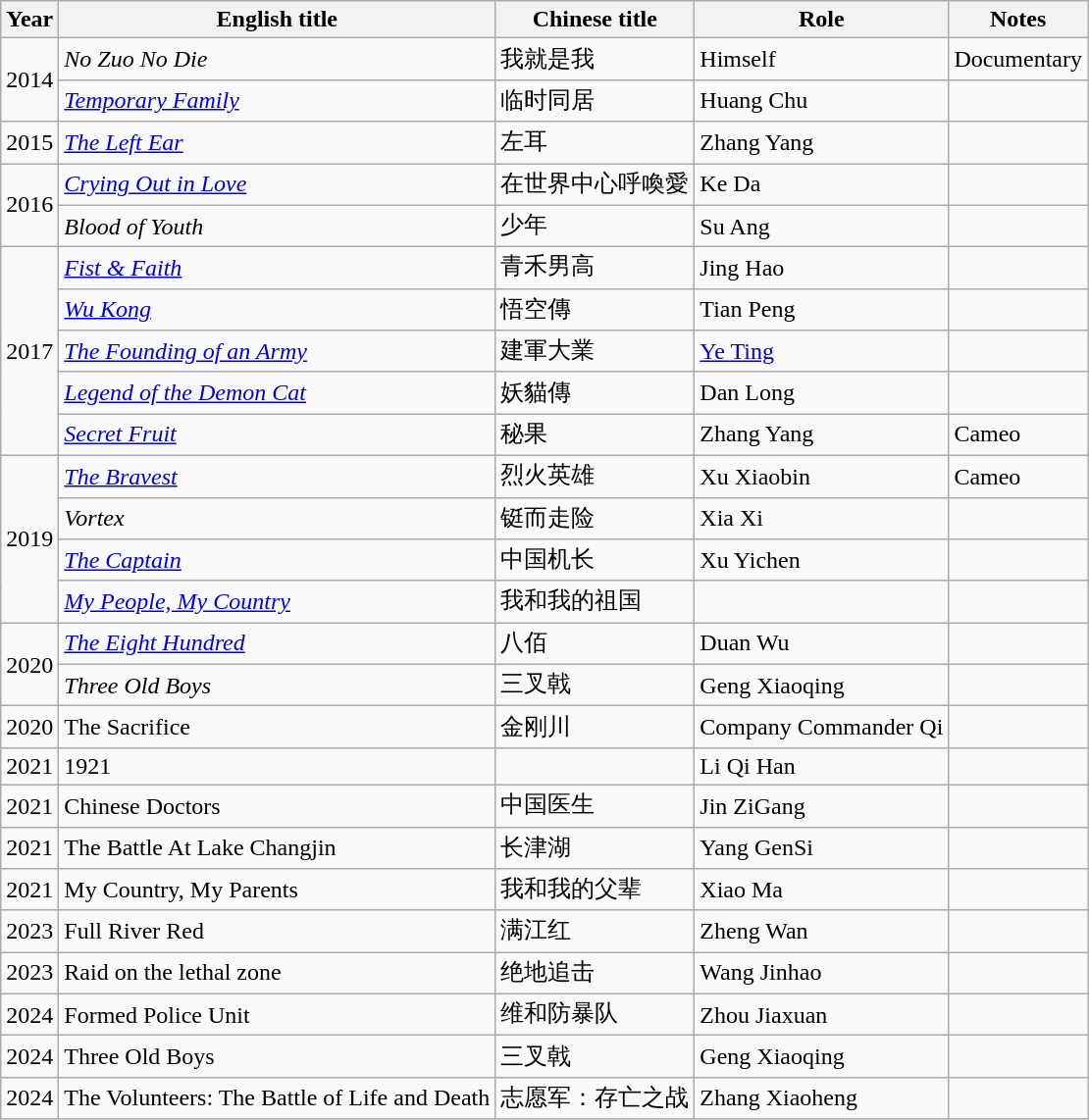<table class="wikitable">
<tr>
<th>Year</th>
<th>English title</th>
<th>Chinese title</th>
<th>Role</th>
<th>Notes</th>
</tr>
<tr>
<td rowspan=2>2014</td>
<td><em>No Zuo No Die</em></td>
<td>我就是我</td>
<td>Himself</td>
<td>Documentary</td>
</tr>
<tr>
<td><em><a href='#'>Temporary Family</a></em></td>
<td>临时同居</td>
<td>Huang Chu</td>
<td></td>
</tr>
<tr>
<td>2015</td>
<td><em><a href='#'>The Left Ear</a></em></td>
<td>左耳</td>
<td>Zhang Yang</td>
<td></td>
</tr>
<tr>
<td rowspan=2>2016</td>
<td><em><a href='#'>Crying Out in Love</a></em></td>
<td>在世界中心呼喚愛</td>
<td>Ke Da</td>
<td></td>
</tr>
<tr>
<td><em>Blood of Youth</em></td>
<td>少年</td>
<td>Su Ang</td>
<td></td>
</tr>
<tr>
<td rowspan=5>2017</td>
<td><em><a href='#'>Fist & Faith</a></em></td>
<td>青禾男高</td>
<td>Jing Hao</td>
<td></td>
</tr>
<tr>
<td><em><a href='#'>Wu Kong</a></em></td>
<td>悟空傳</td>
<td>Tian Peng</td>
<td></td>
</tr>
<tr>
<td><em><a href='#'>The Founding of an Army</a></em></td>
<td>建軍大業</td>
<td><a href='#'>Ye Ting</a></td>
<td></td>
</tr>
<tr>
<td><em><a href='#'>Legend of the Demon Cat</a></em></td>
<td>妖貓傳</td>
<td>Dan Long</td>
<td></td>
</tr>
<tr>
<td><em><a href='#'>Secret Fruit</a></em></td>
<td>秘果</td>
<td>Zhang Yang</td>
<td>Cameo</td>
</tr>
<tr>
<td rowspan=4>2019</td>
<td><em><a href='#'>The Bravest</a></em></td>
<td>烈火英雄</td>
<td>Xu Xiaobin</td>
<td>Cameo</td>
</tr>
<tr>
<td><em>Vortex</em></td>
<td>铤而走险</td>
<td>Xia Xi</td>
<td></td>
</tr>
<tr>
<td><em><a href='#'>The Captain</a></em></td>
<td>中国机长</td>
<td>Xu Yichen</td>
<td></td>
</tr>
<tr>
<td><em><a href='#'>My People, My Country</a></em></td>
<td>我和我的祖国</td>
<td></td>
<td></td>
</tr>
<tr>
<td rowspan=2>2020</td>
<td><em><a href='#'>The Eight Hundred</a></em></td>
<td>八佰</td>
<td>Duan Wu</td>
<td></td>
</tr>
<tr>
<td><em>Three Old Boys</em></td>
<td>三叉戟</td>
<td>Geng Xiaoqing</td>
<td></td>
</tr>
<tr>
<td>2020</td>
<td>The Sacrifice</td>
<td>金刚川</td>
<td>Company Commander Qi</td>
<td></td>
</tr>
<tr>
<td>2021</td>
<td>1921</td>
<td></td>
<td>Li Qi Han</td>
<td></td>
</tr>
<tr>
<td>2021</td>
<td>Chinese Doctors</td>
<td>中国医生</td>
<td>Jin ZiGang</td>
<td></td>
</tr>
<tr>
<td>2021</td>
<td>The Battle At Lake Changjin</td>
<td>长津湖</td>
<td>Yang GenSi</td>
<td></td>
</tr>
<tr>
<td>2021</td>
<td>My Country, My Parents</td>
<td>我和我的父辈</td>
<td>Xiao Ma</td>
<td></td>
</tr>
<tr>
<td>2023</td>
<td>Full River Red</td>
<td>满江红</td>
<td>Zheng Wan</td>
<td></td>
</tr>
<tr>
<td>2023</td>
<td>Raid on the lethal zone</td>
<td>绝地追击</td>
<td>Wang Jinhao</td>
<td></td>
</tr>
<tr>
<td>2024</td>
<td>Formed Police Unit</td>
<td>维和防暴队</td>
<td>Zhou Jiaxuan</td>
<td></td>
</tr>
<tr>
<td>2024</td>
<td>Three Old Boys</td>
<td>三叉戟</td>
<td>Geng Xiaoqing</td>
<td></td>
</tr>
<tr>
<td>2024</td>
<td>The Volunteers: The Battle of Life and Death</td>
<td>志愿军：存亡之战</td>
<td>Zhang Xiaoheng</td>
<td></td>
</tr>
</table>
